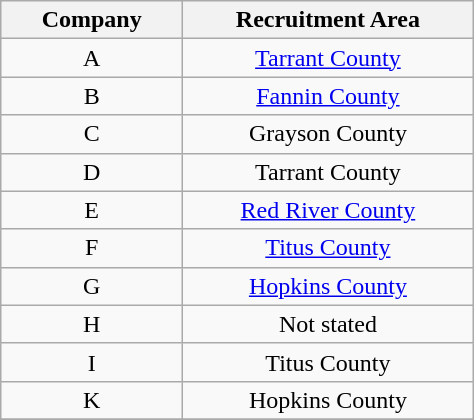<table class="wikitable" style="text-align:center; width:25%;">
<tr>
<th width=8%>Company</th>
<th width=17%>Recruitment Area</th>
</tr>
<tr>
<td rowspan=1>A</td>
<td><a href='#'>Tarrant County</a></td>
</tr>
<tr>
<td rowspan=1>B</td>
<td><a href='#'>Fannin County</a></td>
</tr>
<tr>
<td rowspan=1>C</td>
<td>Grayson County</td>
</tr>
<tr>
<td rowspan=1>D</td>
<td>Tarrant County</td>
</tr>
<tr>
<td rowspan=1>E</td>
<td><a href='#'>Red River County</a></td>
</tr>
<tr>
<td rowspan=1>F</td>
<td><a href='#'>Titus County</a></td>
</tr>
<tr>
<td rowspan=1>G</td>
<td><a href='#'>Hopkins County</a></td>
</tr>
<tr>
<td rowspan=1>H</td>
<td>Not stated</td>
</tr>
<tr>
<td rowspan=1>I</td>
<td>Titus County</td>
</tr>
<tr>
<td rowspan=1>K</td>
<td>Hopkins County</td>
</tr>
<tr>
</tr>
</table>
